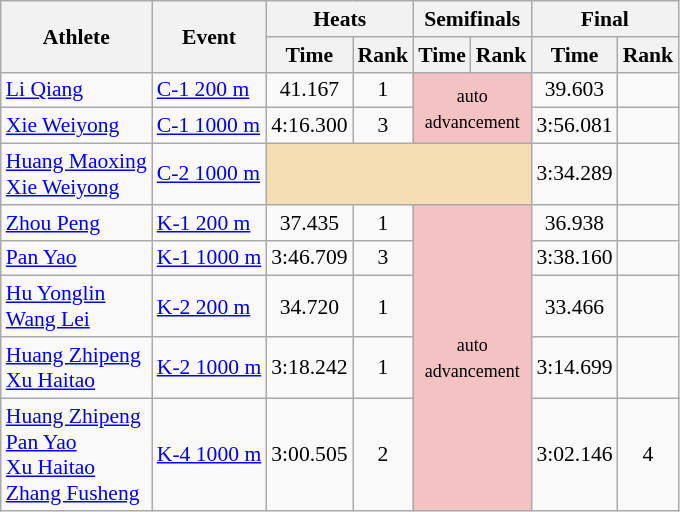<table class=wikitable style="font-size:90%">
<tr>
<th rowspan=2>Athlete</th>
<th rowspan=2>Event</th>
<th colspan=2>Heats</th>
<th colspan=2>Semifinals</th>
<th colspan=2>Final</th>
</tr>
<tr>
<th>Time</th>
<th>Rank</th>
<th>Time</th>
<th>Rank</th>
<th>Time</th>
<th>Rank</th>
</tr>
<tr>
<td><a href='#'>Li Qiang</a></td>
<td><a href='#'>C-1 200 m</a></td>
<td align=center>41.167</td>
<td align=center>1</td>
<td colspan="2" rowspan="2" style="text-align:center; background:#f4c2c2;"><small>auto<br>advancement</small></td>
<td align=center>39.603</td>
<td align=center></td>
</tr>
<tr>
<td><a href='#'>Xie Weiyong</a></td>
<td><a href='#'>C-1 1000 m</a></td>
<td align=center>4:16.300</td>
<td align=center>3</td>
<td align=center>3:56.081</td>
<td align=center></td>
</tr>
<tr>
<td><a href='#'>Huang Maoxing</a><br><a href='#'>Xie Weiyong</a></td>
<td><a href='#'>C-2 1000 m</a></td>
<td style="background:wheat;" colspan=4></td>
<td align=center>3:34.289</td>
<td align=center></td>
</tr>
<tr>
<td><a href='#'>Zhou Peng</a></td>
<td><a href='#'>K-1 200 m</a></td>
<td align=center>37.435</td>
<td align=center>1</td>
<td colspan="2" rowspan="5" style="text-align:center; background:#f4c2c2;"><small>auto<br>advancement</small></td>
<td align=center>36.938</td>
<td align=center></td>
</tr>
<tr>
<td><a href='#'>Pan Yao</a></td>
<td><a href='#'>K-1 1000 m</a></td>
<td align=center>3:46.709</td>
<td align=center>3</td>
<td align=center>3:38.160</td>
<td align=center></td>
</tr>
<tr>
<td><a href='#'>Hu Yonglin</a><br><a href='#'>Wang Lei</a></td>
<td><a href='#'>K-2 200 m</a></td>
<td align=center>34.720</td>
<td align=center>1</td>
<td align=center>33.466</td>
<td align=center></td>
</tr>
<tr>
<td><a href='#'>Huang Zhipeng</a><br><a href='#'>Xu Haitao</a></td>
<td><a href='#'>K-2 1000 m</a></td>
<td align=center>3:18.242</td>
<td align=center>1</td>
<td align=center>3:14.699</td>
<td align=center></td>
</tr>
<tr>
<td><a href='#'>Huang Zhipeng</a><br><a href='#'>Pan Yao</a><br><a href='#'>Xu Haitao</a><br><a href='#'>Zhang Fusheng</a></td>
<td><a href='#'>K-4 1000 m</a></td>
<td align=center>3:00.505</td>
<td align=center>2</td>
<td align=center>3:02.146</td>
<td align=center>4</td>
</tr>
</table>
